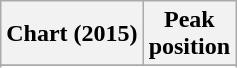<table class="wikitable sortable plainrowheaders" style="text-align:center">
<tr>
<th scope="col">Chart (2015)</th>
<th scope="col">Peak<br> position</th>
</tr>
<tr>
</tr>
<tr>
</tr>
<tr>
</tr>
</table>
